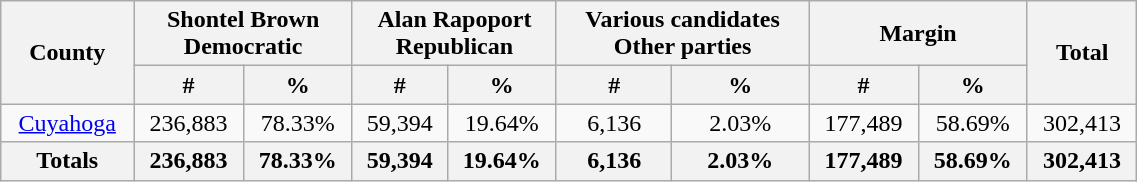<table width="60%" class="wikitable sortable">
<tr>
<th rowspan="2">County</th>
<th colspan="2">Shontel Brown<br>Democratic</th>
<th colspan="2">Alan Rapoport<br>Republican</th>
<th colspan="2">Various candidates<br>Other parties</th>
<th colspan="2">Margin</th>
<th rowspan="2">Total</th>
</tr>
<tr>
<th style="text-align:center;" data-sort-type="number">#</th>
<th style="text-align:center;" data-sort-type="number">%</th>
<th style="text-align:center;" data-sort-type="number">#</th>
<th style="text-align:center;" data-sort-type="number">%</th>
<th style="text-align:center;" data-sort-type="number">#</th>
<th style="text-align:center;" data-sort-type="number">%</th>
<th style="text-align:center;" data-sort-type="number">#</th>
<th style="text-align:center;" data-sort-type="number">%</th>
</tr>
<tr style="text-align:center;">
<td><a href='#'>Cuyahoga</a></td>
<td>236,883</td>
<td>78.33%</td>
<td>59,394</td>
<td>19.64%</td>
<td>6,136</td>
<td>2.03%</td>
<td>177,489</td>
<td>58.69%</td>
<td>302,413</td>
</tr>
<tr style="text-align:center;">
<th>Totals</th>
<th>236,883</th>
<th>78.33%</th>
<th>59,394</th>
<th>19.64%</th>
<th>6,136</th>
<th>2.03%</th>
<th>177,489</th>
<th>58.69%</th>
<th>302,413</th>
</tr>
</table>
